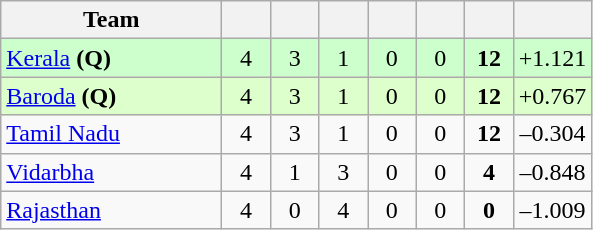<table class="wikitable" style="text-align:center">
<tr>
<th style="width:140px;">Team</th>
<th style="width:25px;"></th>
<th style="width:25px;"></th>
<th style="width:25px;"></th>
<th style="width:25px;"></th>
<th style="width:25px;"></th>
<th style="width:25px;"></th>
<th style="width:40px;"></th>
</tr>
<tr style="background:#cfc;">
<td style="text-align:left"><a href='#'>Kerala</a> <strong>(Q)</strong></td>
<td>4</td>
<td>3</td>
<td>1</td>
<td>0</td>
<td>0</td>
<td><strong>12</strong></td>
<td>+1.121</td>
</tr>
<tr style="background:#dfc;">
<td style="text-align:left"><a href='#'>Baroda</a> <strong>(Q)</strong></td>
<td>4</td>
<td>3</td>
<td>1</td>
<td>0</td>
<td>0</td>
<td><strong>12</strong></td>
<td>+0.767</td>
</tr>
<tr>
<td style="text-align:left"><a href='#'>Tamil Nadu</a></td>
<td>4</td>
<td>3</td>
<td>1</td>
<td>0</td>
<td>0</td>
<td><strong>12</strong></td>
<td>–0.304</td>
</tr>
<tr>
<td style="text-align:left"><a href='#'>Vidarbha</a></td>
<td>4</td>
<td>1</td>
<td>3</td>
<td>0</td>
<td>0</td>
<td><strong>4</strong></td>
<td>–0.848</td>
</tr>
<tr>
<td style="text-align:left"><a href='#'>Rajasthan</a></td>
<td>4</td>
<td>0</td>
<td>4</td>
<td>0</td>
<td>0</td>
<td><strong>0</strong></td>
<td>–1.009</td>
</tr>
</table>
